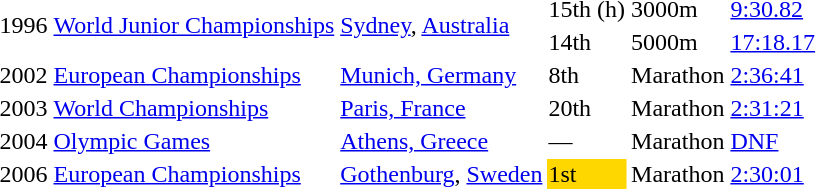<table>
<tr>
</tr>
<tr>
<td rowspan=2>1996</td>
<td rowspan=2><a href='#'>World Junior Championships</a></td>
<td rowspan=2><a href='#'>Sydney</a>, <a href='#'>Australia</a></td>
<td>15th (h)</td>
<td>3000m</td>
<td><a href='#'>9:30.82</a></td>
</tr>
<tr>
<td>14th</td>
<td>5000m</td>
<td><a href='#'>17:18.17</a></td>
</tr>
<tr>
<td>2002</td>
<td><a href='#'>European Championships</a></td>
<td><a href='#'>Munich, Germany</a></td>
<td>8th</td>
<td>Marathon</td>
<td><a href='#'>2:36:41</a></td>
</tr>
<tr>
<td>2003</td>
<td><a href='#'>World Championships</a></td>
<td><a href='#'>Paris, France</a></td>
<td>20th</td>
<td>Marathon</td>
<td><a href='#'>2:31:21</a></td>
</tr>
<tr>
<td>2004</td>
<td><a href='#'>Olympic Games</a></td>
<td><a href='#'>Athens, Greece</a></td>
<td>—</td>
<td>Marathon</td>
<td><a href='#'>DNF</a></td>
</tr>
<tr>
<td>2006</td>
<td><a href='#'>European Championships</a></td>
<td><a href='#'>Gothenburg</a>, <a href='#'>Sweden</a></td>
<td bgcolor=gold>1st</td>
<td>Marathon</td>
<td><a href='#'>2:30:01</a></td>
</tr>
</table>
